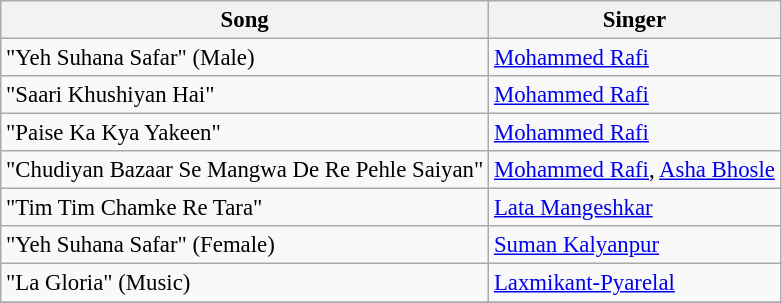<table class="wikitable" style="font-size:95%;">
<tr>
<th>Song</th>
<th>Singer</th>
</tr>
<tr>
<td>"Yeh Suhana Safar" (Male)</td>
<td><a href='#'>Mohammed Rafi</a></td>
</tr>
<tr>
<td>"Saari Khushiyan Hai"</td>
<td><a href='#'>Mohammed Rafi</a></td>
</tr>
<tr>
<td>"Paise Ka Kya Yakeen"</td>
<td><a href='#'>Mohammed Rafi</a></td>
</tr>
<tr>
<td>"Chudiyan Bazaar Se Mangwa De Re Pehle Saiyan"</td>
<td><a href='#'>Mohammed Rafi</a>, <a href='#'>Asha Bhosle</a></td>
</tr>
<tr>
<td>"Tim Tim Chamke Re Tara"</td>
<td><a href='#'>Lata Mangeshkar</a></td>
</tr>
<tr>
<td>"Yeh Suhana Safar" (Female)</td>
<td><a href='#'>Suman Kalyanpur</a></td>
</tr>
<tr>
<td>"La Gloria" (Music)</td>
<td><a href='#'>Laxmikant-Pyarelal</a></td>
</tr>
<tr>
</tr>
</table>
